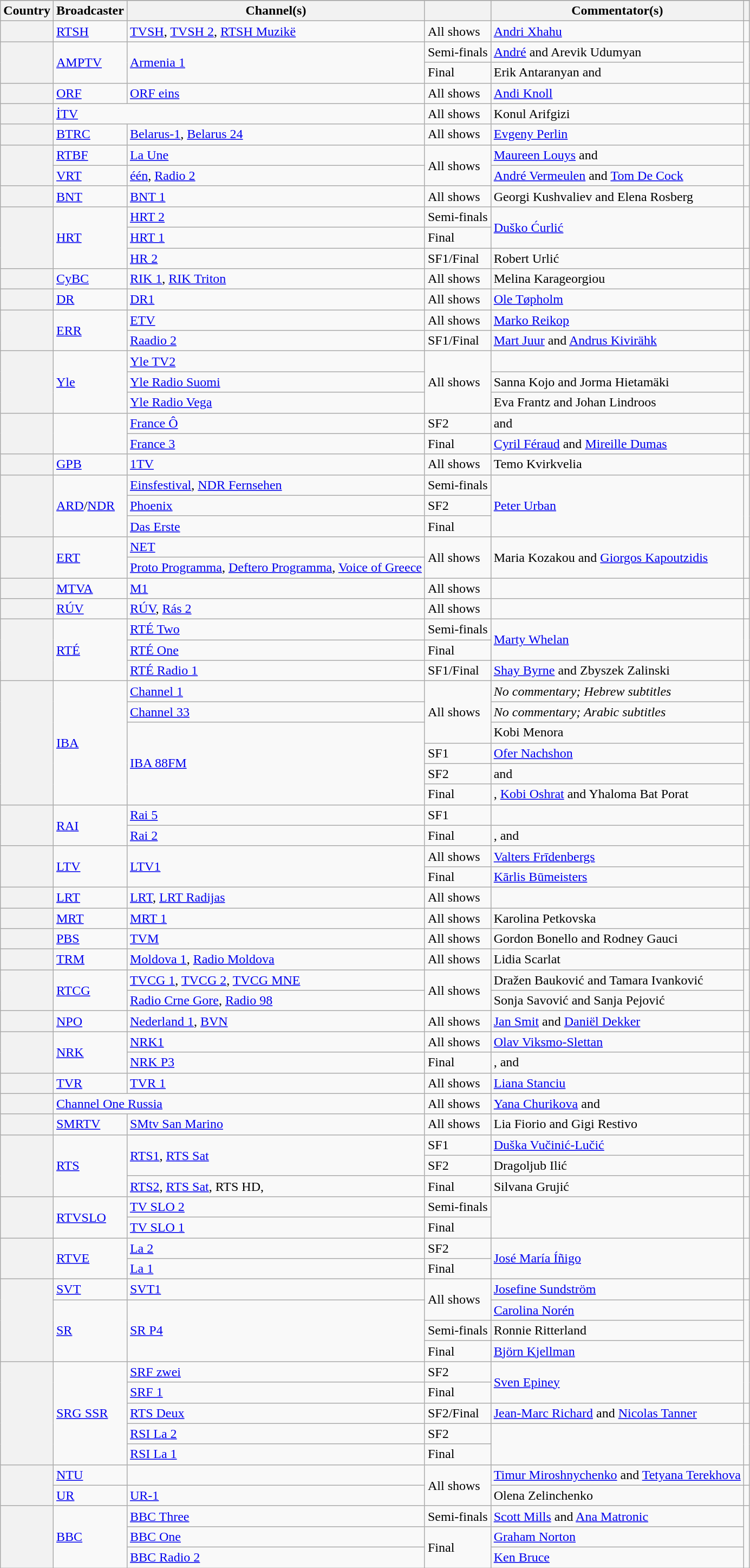<table class="wikitable plainrowheaders">
<tr>
</tr>
<tr>
<th scope="col">Country</th>
<th scope="col">Broadcaster</th>
<th scope="col">Channel(s)</th>
<th scope="col"></th>
<th scope="col">Commentator(s)</th>
<th scope="col"></th>
</tr>
<tr>
<th scope="row"></th>
<td><a href='#'>RTSH</a></td>
<td><a href='#'>TVSH</a>, <a href='#'>TVSH 2</a>, <a href='#'>RTSH Muzikë</a></td>
<td>All shows</td>
<td><a href='#'>Andri Xhahu</a></td>
<td></td>
</tr>
<tr>
<th scope="rowgroup" rowspan="2"></th>
<td rowspan="2"><a href='#'>AMPTV</a></td>
<td rowspan="2"><a href='#'>Armenia 1</a></td>
<td>Semi-finals</td>
<td><a href='#'>André</a> and Arevik Udumyan</td>
<td rowspan="2"></td>
</tr>
<tr>
<td>Final</td>
<td>Erik Antaranyan and </td>
</tr>
<tr>
<th scope="row"></th>
<td><a href='#'>ORF</a></td>
<td><a href='#'>ORF eins</a></td>
<td>All shows</td>
<td><a href='#'>Andi Knoll</a></td>
<td></td>
</tr>
<tr>
<th scope="row"></th>
<td colspan="2"><a href='#'>İTV</a></td>
<td>All shows</td>
<td>Konul Arifgizi</td>
<td></td>
</tr>
<tr>
<th scope="row"></th>
<td><a href='#'>BTRC</a></td>
<td><a href='#'>Belarus-1</a>, <a href='#'>Belarus 24</a></td>
<td>All shows</td>
<td><a href='#'>Evgeny Perlin</a></td>
<td></td>
</tr>
<tr>
<th scope="row" rowspan="2"></th>
<td><a href='#'>RTBF</a></td>
<td><a href='#'>La Une</a></td>
<td rowspan="2">All shows</td>
<td><a href='#'>Maureen Louys</a> and </td>
<td rowspan="2"></td>
</tr>
<tr>
<td><a href='#'>VRT</a></td>
<td><a href='#'>één</a>, <a href='#'>Radio 2</a></td>
<td><a href='#'>André Vermeulen</a> and <a href='#'>Tom De Cock</a></td>
</tr>
<tr>
<th scope="row"></th>
<td><a href='#'>BNT</a></td>
<td><a href='#'>BNT 1</a></td>
<td>All shows</td>
<td>Georgi Kushvaliev and Elena Rosberg</td>
<td></td>
</tr>
<tr>
<th scope="row" rowspan="3"></th>
<td rowspan="3"><a href='#'>HRT</a></td>
<td><a href='#'>HRT 2</a></td>
<td>Semi-finals</td>
<td rowspan="2"><a href='#'>Duško Ćurlić</a></td>
<td rowspan="2"></td>
</tr>
<tr>
<td><a href='#'>HRT 1</a></td>
<td>Final</td>
</tr>
<tr>
<td><a href='#'>HR 2</a></td>
<td>SF1/Final</td>
<td>Robert Urlić</td>
<td></td>
</tr>
<tr>
<th scope="row"></th>
<td><a href='#'>CyBC</a></td>
<td><a href='#'>RIK 1</a>, <a href='#'>RIK Triton</a></td>
<td>All shows</td>
<td>Melina Karageorgiou</td>
<td></td>
</tr>
<tr>
<th scope="row"></th>
<td><a href='#'>DR</a></td>
<td><a href='#'>DR1</a></td>
<td>All shows</td>
<td><a href='#'>Ole Tøpholm</a></td>
<td></td>
</tr>
<tr>
<th scope="rowgroup" rowspan="2"></th>
<td rowspan="2"><a href='#'>ERR</a></td>
<td><a href='#'>ETV</a></td>
<td>All shows</td>
<td><a href='#'>Marko Reikop</a></td>
<td></td>
</tr>
<tr>
<td><a href='#'>Raadio 2</a></td>
<td>SF1/Final</td>
<td><a href='#'>Mart Juur</a> and <a href='#'>Andrus Kivirähk</a></td>
<td></td>
</tr>
<tr>
<th scope="rowgroup" rowspan="3"></th>
<td rowspan="3"><a href='#'>Yle</a></td>
<td><a href='#'>Yle TV2</a></td>
<td rowspan="3">All shows</td>
<td></td>
<td rowspan="3"></td>
</tr>
<tr>
<td><a href='#'>Yle Radio Suomi</a></td>
<td>Sanna Kojo and Jorma Hietamäki</td>
</tr>
<tr>
<td><a href='#'>Yle Radio Vega</a></td>
<td>Eva Frantz and Johan Lindroos</td>
</tr>
<tr>
<th scope="rowgroup" rowspan="2"></th>
<td rowspan="2"></td>
<td><a href='#'>France Ô</a></td>
<td>SF2</td>
<td> and </td>
<td></td>
</tr>
<tr>
<td><a href='#'>France 3</a></td>
<td>Final</td>
<td><a href='#'>Cyril Féraud</a> and <a href='#'>Mireille Dumas</a></td>
<td></td>
</tr>
<tr>
<th scope="row"></th>
<td><a href='#'>GPB</a></td>
<td><a href='#'>1TV</a></td>
<td>All shows</td>
<td>Temo Kvirkvelia</td>
<td></td>
</tr>
<tr>
<th scope="rowgroup" rowspan="3"></th>
<td rowspan="3"><a href='#'>ARD</a>/<a href='#'>NDR</a></td>
<td><a href='#'>Einsfestival</a>, <a href='#'>NDR Fernsehen</a></td>
<td>Semi-finals</td>
<td rowspan="3"><a href='#'>Peter Urban</a></td>
<td rowspan="3"></td>
</tr>
<tr>
<td><a href='#'>Phoenix</a></td>
<td>SF2</td>
</tr>
<tr>
<td><a href='#'>Das Erste</a></td>
<td>Final</td>
</tr>
<tr>
<th scope="rowgroup" rowspan="2"></th>
<td rowspan="2"><a href='#'>ERT</a></td>
<td><a href='#'>NET</a></td>
<td rowspan="2">All shows</td>
<td rowspan="2">Maria Kozakou and <a href='#'>Giorgos Kapoutzidis</a></td>
<td rowspan="2"></td>
</tr>
<tr>
<td><a href='#'>Proto Programma</a>, <a href='#'>Deftero Programma</a>, <a href='#'>Voice of Greece</a></td>
</tr>
<tr>
<th scope="row"></th>
<td><a href='#'>MTVA</a></td>
<td><a href='#'>M1</a></td>
<td>All shows</td>
<td></td>
<td></td>
</tr>
<tr>
<th scope="row"></th>
<td><a href='#'>RÚV</a></td>
<td><a href='#'>RÚV</a>, <a href='#'>Rás 2</a></td>
<td>All shows</td>
<td></td>
<td></td>
</tr>
<tr>
<th scope="rowgroup" rowspan="3"></th>
<td rowspan="3"><a href='#'>RTÉ</a></td>
<td><a href='#'>RTÉ Two</a></td>
<td>Semi-finals</td>
<td rowspan="2"><a href='#'>Marty Whelan</a></td>
<td rowspan="2"></td>
</tr>
<tr>
<td><a href='#'>RTÉ One</a></td>
<td>Final</td>
</tr>
<tr>
<td><a href='#'>RTÉ Radio 1</a></td>
<td>SF1/Final</td>
<td><a href='#'>Shay Byrne</a> and Zbyszek Zalinski</td>
<td></td>
</tr>
<tr>
<th scope="rowgroup" rowspan="6"></th>
<td rowspan="6"><a href='#'>IBA</a></td>
<td><a href='#'>Channel 1</a></td>
<td rowspan="3">All shows</td>
<td><em>No commentary; Hebrew subtitles</em></td>
<td rowspan="2"></td>
</tr>
<tr>
<td><a href='#'>Channel 33</a></td>
<td><em>No commentary; Arabic subtitles</em></td>
</tr>
<tr>
<td rowspan="4"><a href='#'>IBA 88FM</a></td>
<td>Kobi Menora</td>
<td rowspan="4"></td>
</tr>
<tr>
<td>SF1</td>
<td><a href='#'>Ofer Nachshon</a></td>
</tr>
<tr>
<td>SF2</td>
<td> and </td>
</tr>
<tr>
<td>Final</td>
<td>, <a href='#'>Kobi Oshrat</a> and Yhaloma Bat Porat</td>
</tr>
<tr>
<th scope="rowgroup" rowspan="2"></th>
<td rowspan="2"><a href='#'>RAI</a></td>
<td><a href='#'>Rai 5</a></td>
<td>SF1</td>
<td></td>
<td rowspan="2"></td>
</tr>
<tr>
<td><a href='#'>Rai 2</a></td>
<td>Final</td>
<td>,  and </td>
</tr>
<tr>
<th scope="rowgroup" rowspan="2"></th>
<td rowspan="2"><a href='#'>LTV</a></td>
<td rowspan="2"><a href='#'>LTV1</a></td>
<td>All shows</td>
<td><a href='#'>Valters Frīdenbergs</a></td>
<td rowspan="2"></td>
</tr>
<tr>
<td>Final</td>
<td><a href='#'>Kārlis Būmeisters</a></td>
</tr>
<tr>
<th scope="row"></th>
<td><a href='#'>LRT</a></td>
<td><a href='#'>LRT</a>, <a href='#'>LRT Radijas</a></td>
<td>All shows</td>
<td></td>
<td></td>
</tr>
<tr>
<th scope="row"></th>
<td><a href='#'>MRT</a></td>
<td><a href='#'>MRT 1</a></td>
<td>All shows</td>
<td>Karolina Petkovska</td>
<td></td>
</tr>
<tr>
<th scope="row"></th>
<td><a href='#'>PBS</a></td>
<td><a href='#'>TVM</a></td>
<td>All shows</td>
<td>Gordon Bonello and Rodney Gauci</td>
<td></td>
</tr>
<tr>
<th scope="row"></th>
<td><a href='#'>TRM</a></td>
<td><a href='#'>Moldova 1</a>, <a href='#'>Radio Moldova</a></td>
<td>All shows</td>
<td>Lidia Scarlat</td>
<td></td>
</tr>
<tr>
<th scope="rowgroup" rowspan="2"></th>
<td rowspan="2"><a href='#'>RTCG</a></td>
<td><a href='#'>TVCG 1</a>, <a href='#'>TVCG 2</a>, <a href='#'>TVCG MNE</a></td>
<td rowspan="2">All shows</td>
<td>Dražen Bauković and Tamara Ivanković</td>
<td rowspan="2"><br></td>
</tr>
<tr>
<td><a href='#'>Radio Crne Gore</a>, <a href='#'>Radio 98</a></td>
<td>Sonja Savović and Sanja Pejović</td>
</tr>
<tr>
<th scope="row"></th>
<td><a href='#'>NPO</a></td>
<td><a href='#'>Nederland 1</a>, <a href='#'>BVN</a></td>
<td>All shows</td>
<td><a href='#'>Jan Smit</a> and <a href='#'>Daniël Dekker</a></td>
<td></td>
</tr>
<tr>
<th scope="rowgroup" rowspan="2"></th>
<td rowspan="2"><a href='#'>NRK</a></td>
<td><a href='#'>NRK1</a></td>
<td>All shows</td>
<td><a href='#'>Olav Viksmo-Slettan</a></td>
<td></td>
</tr>
<tr>
<td><a href='#'>NRK P3</a></td>
<td>Final</td>
<td>,  and </td>
<td></td>
</tr>
<tr>
<th scope="row"></th>
<td><a href='#'>TVR</a></td>
<td><a href='#'>TVR 1</a></td>
<td>All shows</td>
<td><a href='#'>Liana Stanciu</a></td>
<td></td>
</tr>
<tr>
<th scope="row"></th>
<td colspan="2"><a href='#'>Channel One Russia</a></td>
<td>All shows</td>
<td><a href='#'>Yana Churikova</a> and </td>
<td></td>
</tr>
<tr>
<th scope="row"></th>
<td><a href='#'>SMRTV</a></td>
<td><a href='#'>SMtv San Marino</a></td>
<td>All shows</td>
<td>Lia Fiorio and Gigi Restivo</td>
<td></td>
</tr>
<tr>
<th scope="rowgroup" rowspan="3"></th>
<td rowspan="3"><a href='#'>RTS</a></td>
<td rowspan="2"><a href='#'>RTS1</a>, <a href='#'>RTS Sat</a></td>
<td>SF1</td>
<td><a href='#'>Duška Vučinić-Lučić</a></td>
<td rowspan="2"></td>
</tr>
<tr>
<td>SF2</td>
<td>Dragoljub Ilić</td>
</tr>
<tr>
<td><a href='#'>RTS2</a>, <a href='#'>RTS Sat</a>, RTS HD, </td>
<td>Final</td>
<td>Silvana Grujić</td>
<td></td>
</tr>
<tr>
<th scope="row" rowspan="2"></th>
<td rowspan="2"><a href='#'>RTVSLO</a></td>
<td><a href='#'>TV SLO 2</a></td>
<td>Semi-finals</td>
<td rowspan="2"></td>
<td rowspan="2"></td>
</tr>
<tr>
<td><a href='#'>TV SLO 1</a></td>
<td>Final</td>
</tr>
<tr>
<th scope="row" rowspan="2"></th>
<td rowspan="2"><a href='#'>RTVE</a></td>
<td><a href='#'>La 2</a></td>
<td>SF2</td>
<td rowspan="2"><a href='#'>José María Íñigo</a></td>
<td rowspan="2"></td>
</tr>
<tr>
<td><a href='#'>La 1</a></td>
<td>Final</td>
</tr>
<tr>
<th scope="row" rowspan="4"></th>
<td><a href='#'>SVT</a></td>
<td><a href='#'>SVT1</a></td>
<td rowspan="2">All shows</td>
<td><a href='#'>Josefine Sundström</a></td>
<td></td>
</tr>
<tr>
<td rowspan="3"><a href='#'>SR</a></td>
<td rowspan="3"><a href='#'>SR P4</a></td>
<td><a href='#'>Carolina Norén</a></td>
<td rowspan="3"></td>
</tr>
<tr>
<td>Semi-finals</td>
<td>Ronnie Ritterland</td>
</tr>
<tr>
<td>Final</td>
<td><a href='#'>Björn Kjellman</a></td>
</tr>
<tr>
<th scope="rowgroup" rowspan="5"></th>
<td rowspan="5"><a href='#'>SRG SSR</a></td>
<td><a href='#'>SRF zwei</a></td>
<td>SF2</td>
<td rowspan="2"><a href='#'>Sven Epiney</a></td>
<td rowspan="2"></td>
</tr>
<tr>
<td><a href='#'>SRF 1</a></td>
<td>Final</td>
</tr>
<tr>
<td><a href='#'>RTS Deux</a></td>
<td>SF2/Final</td>
<td><a href='#'>Jean-Marc Richard</a> and <a href='#'>Nicolas Tanner</a></td>
<td></td>
</tr>
<tr>
<td><a href='#'>RSI La 2</a></td>
<td>SF2</td>
<td rowspan="2"></td>
<td rowspan="2"></td>
</tr>
<tr>
<td><a href='#'>RSI La 1</a></td>
<td>Final</td>
</tr>
<tr>
<th scope="row" rowspan="2"></th>
<td><a href='#'>NTU</a></td>
<td></td>
<td rowspan="2">All shows</td>
<td><a href='#'>Timur Miroshnychenko</a> and <a href='#'>Tetyana Terekhova</a></td>
<td></td>
</tr>
<tr>
<td><a href='#'>UR</a></td>
<td><a href='#'>UR-1</a></td>
<td>Olena Zelinchenko</td>
<td></td>
</tr>
<tr>
<th scope="rowgroup" rowspan="3"></th>
<td rowspan="3"><a href='#'>BBC</a></td>
<td><a href='#'>BBC Three</a></td>
<td>Semi-finals</td>
<td><a href='#'>Scott Mills</a> and <a href='#'>Ana Matronic</a></td>
<td rowspan="3"></td>
</tr>
<tr>
<td><a href='#'>BBC One</a></td>
<td rowspan="2">Final</td>
<td><a href='#'>Graham Norton</a></td>
</tr>
<tr>
<td><a href='#'>BBC Radio 2</a></td>
<td><a href='#'>Ken Bruce</a></td>
</tr>
</table>
